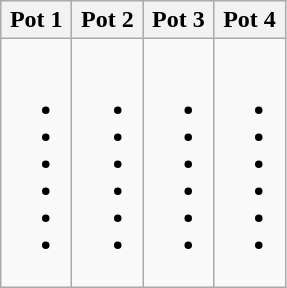<table class="wikitable">
<tr>
<th width="25%">Pot 1</th>
<th width="25%">Pot 2</th>
<th width="25%">Pot 3</th>
<th width="25%">Pot 4</th>
</tr>
<tr>
<td><br><ul><li> </li><li></li><li></li><li></li><li></li><li></li></ul></td>
<td><br><ul><li></li><li></li><li></li><li></li><li></li><li></li></ul></td>
<td><br><ul><li></li><li></li><li></li><li></li><li></li><li></li></ul></td>
<td><br><ul><li></li><li></li><li></li><li></li><li></li><li></li></ul></td>
</tr>
</table>
